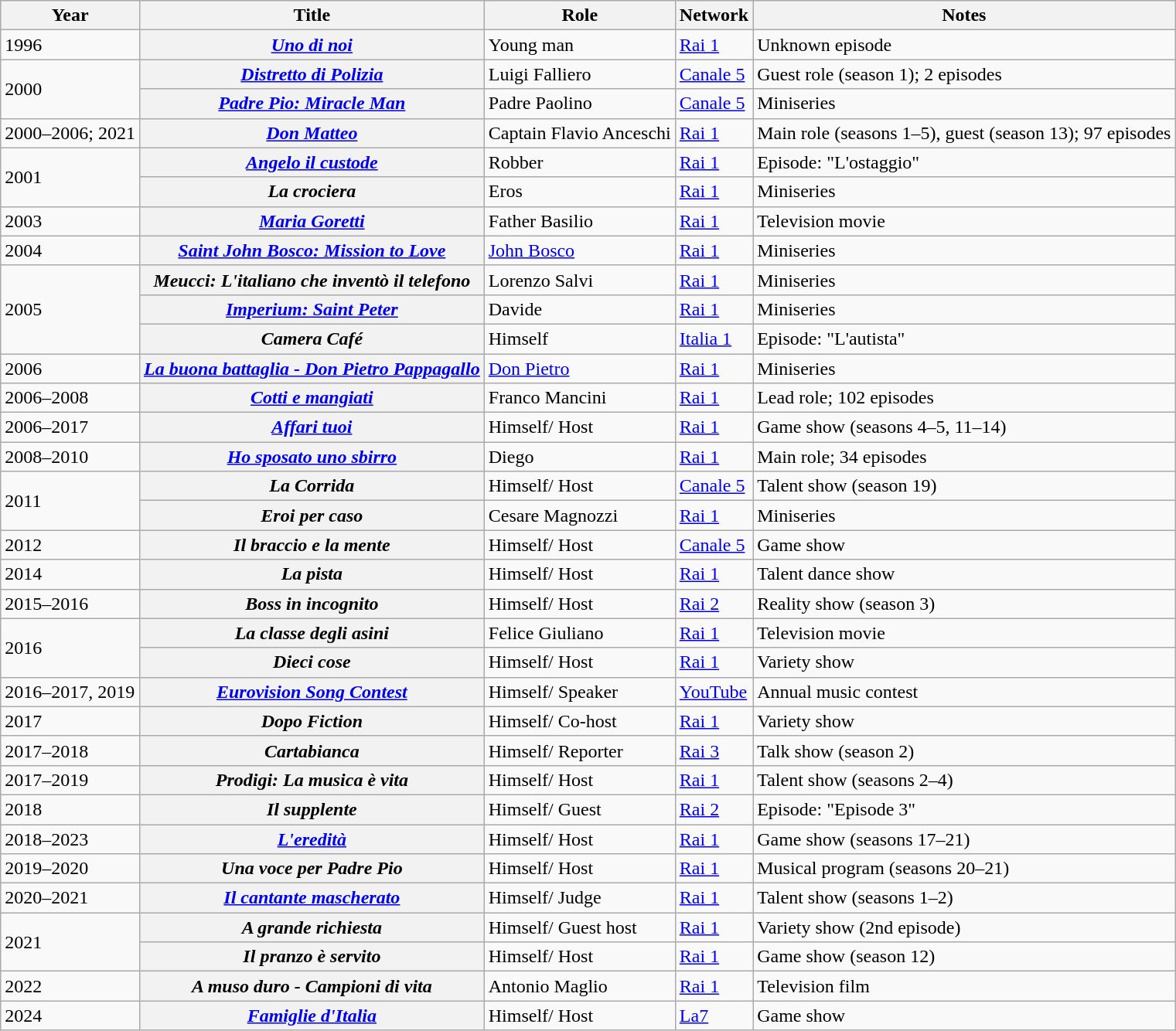<table class="wikitable plainrowheaders" style="text-align:left">
<tr>
<th>Year</th>
<th>Title</th>
<th>Role</th>
<th>Network</th>
<th>Notes</th>
</tr>
<tr>
<td>1996</td>
<th scope="row"><em><a href='#'>Uno di noi</a></em></th>
<td>Young man</td>
<td><a href='#'>Rai 1</a></td>
<td>Unknown episode</td>
</tr>
<tr>
<td rowspan="2">2000</td>
<th scope="row"><em><a href='#'>Distretto di Polizia</a></em></th>
<td>Luigi Falliero</td>
<td><a href='#'>Canale 5</a></td>
<td>Guest role (season 1); 2 episodes</td>
</tr>
<tr>
<th scope="row"><em><a href='#'>Padre Pio: Miracle Man</a></em></th>
<td>Padre Paolino</td>
<td><a href='#'>Canale 5</a></td>
<td>Miniseries</td>
</tr>
<tr>
<td>2000–2006; 2021</td>
<th scope="row"><em><a href='#'>Don Matteo</a></em></th>
<td>Captain Flavio Anceschi</td>
<td><a href='#'>Rai 1</a></td>
<td>Main role (seasons 1–5), guest (season 13); 97 episodes</td>
</tr>
<tr>
<td rowspan="2">2001</td>
<th scope="row"><em><a href='#'>Angelo il custode</a></em></th>
<td>Robber</td>
<td><a href='#'>Rai 1</a></td>
<td>Episode: "L'ostaggio"</td>
</tr>
<tr>
<th scope="row"><em>La crociera</em></th>
<td>Eros</td>
<td><a href='#'>Rai 1</a></td>
<td>Miniseries</td>
</tr>
<tr>
<td>2003</td>
<th scope="row"><em><a href='#'>Maria Goretti</a></em></th>
<td>Father Basilio</td>
<td><a href='#'>Rai 1</a></td>
<td>Television movie</td>
</tr>
<tr>
<td>2004</td>
<th scope="row"><em><a href='#'>Saint John Bosco: Mission to Love</a></em></th>
<td><a href='#'>John Bosco</a></td>
<td><a href='#'>Rai 1</a></td>
<td>Miniseries</td>
</tr>
<tr>
<td rowspan="3">2005</td>
<th scope="row"><em>Meucci: L'italiano che inventò il telefono</em></th>
<td>Lorenzo Salvi</td>
<td><a href='#'>Rai 1</a></td>
<td>Miniseries</td>
</tr>
<tr>
<th scope="row"><em><a href='#'>Imperium: Saint Peter</a></em></th>
<td>Davide</td>
<td><a href='#'>Rai 1</a></td>
<td>Miniseries</td>
</tr>
<tr>
<th scope="row"><em>Camera Café</em></th>
<td>Himself</td>
<td><a href='#'>Italia 1</a></td>
<td>Episode: "L'autista"</td>
</tr>
<tr>
<td>2006</td>
<th scope="row"><em><a href='#'>La buona battaglia - Don Pietro Pappagallo</a></em></th>
<td><a href='#'>Don Pietro</a></td>
<td><a href='#'>Rai 1</a></td>
<td>Miniseries</td>
</tr>
<tr>
<td>2006–2008</td>
<th scope="row"><em><a href='#'>Cotti e mangiati</a></em></th>
<td>Franco Mancini</td>
<td><a href='#'>Rai 1</a></td>
<td>Lead role; 102 episodes</td>
</tr>
<tr>
<td>2006–2017</td>
<th scope="row"><em><a href='#'>Affari tuoi</a></em></th>
<td>Himself/ Host</td>
<td><a href='#'>Rai 1</a></td>
<td>Game show (seasons 4–5, 11–14)</td>
</tr>
<tr>
<td>2008–2010</td>
<th scope="row"><em><a href='#'>Ho sposato uno sbirro</a></em></th>
<td>Diego</td>
<td><a href='#'>Rai 1</a></td>
<td>Main role; 34 episodes</td>
</tr>
<tr>
<td rowspan="2">2011</td>
<th scope="row"><em>La Corrida</em></th>
<td>Himself/ Host</td>
<td><a href='#'>Canale 5</a></td>
<td>Talent show (season 19)</td>
</tr>
<tr>
<th scope="row"><em>Eroi per caso</em></th>
<td>Cesare Magnozzi</td>
<td><a href='#'>Rai 1</a></td>
<td>Miniseries</td>
</tr>
<tr>
<td>2012</td>
<th scope="row"><em>Il braccio e la mente</em></th>
<td>Himself/ Host</td>
<td><a href='#'>Canale 5</a></td>
<td>Game show</td>
</tr>
<tr>
<td>2014</td>
<th scope="row"><em>La pista</em></th>
<td>Himself/ Host</td>
<td><a href='#'>Rai 1</a></td>
<td>Talent dance show</td>
</tr>
<tr>
<td>2015–2016</td>
<th scope="row"><em>Boss in incognito</em></th>
<td>Himself/ Host</td>
<td><a href='#'>Rai 2</a></td>
<td>Reality show (season 3)</td>
</tr>
<tr>
<td rowspan="2">2016</td>
<th scope="row"><em>La classe degli asini</em></th>
<td>Felice Giuliano</td>
<td><a href='#'>Rai 1</a></td>
<td>Television movie</td>
</tr>
<tr>
<th scope="row"><em>Dieci cose</em></th>
<td>Himself/ Host</td>
<td><a href='#'>Rai 1</a></td>
<td>Variety show</td>
</tr>
<tr>
<td>2016–2017, 2019</td>
<th scope="row"><em><a href='#'>Eurovision Song Contest</a></em></th>
<td>Himself/ Speaker</td>
<td><a href='#'>YouTube</a></td>
<td>Annual music contest</td>
</tr>
<tr>
<td>2017</td>
<th scope="row"><em>Dopo Fiction</em></th>
<td>Himself/ Co-host</td>
<td><a href='#'>Rai 1</a></td>
<td>Variety show</td>
</tr>
<tr>
<td>2017–2018</td>
<th scope="row"><em>Cartabianca</em></th>
<td>Himself/ Reporter</td>
<td><a href='#'>Rai 3</a></td>
<td>Talk show (season 2)</td>
</tr>
<tr>
<td>2017–2019</td>
<th scope="row"><em>Prodigi: La musica è vita</em></th>
<td>Himself/ Host</td>
<td><a href='#'>Rai 1</a></td>
<td>Talent show (seasons 2–4)</td>
</tr>
<tr>
<td>2018</td>
<th scope="row"><em>Il supplente</em></th>
<td>Himself/ Guest</td>
<td><a href='#'>Rai 2</a></td>
<td>Episode: "Episode 3"</td>
</tr>
<tr>
<td>2018–2023</td>
<th scope="row"><em><a href='#'>L'eredità</a></em></th>
<td>Himself/ Host</td>
<td><a href='#'>Rai 1</a></td>
<td>Game show (seasons 17–21)</td>
</tr>
<tr>
<td>2019–2020</td>
<th scope="row"><em>Una voce per Padre Pio</em></th>
<td>Himself/ Host</td>
<td><a href='#'>Rai 1</a></td>
<td>Musical program (seasons 20–21)</td>
</tr>
<tr>
<td>2020–2021</td>
<th scope="row"><em><a href='#'>Il cantante mascherato</a></em></th>
<td>Himself/ Judge</td>
<td><a href='#'>Rai 1</a></td>
<td>Talent show (seasons 1–2)</td>
</tr>
<tr>
<td rowspan="2">2021</td>
<th scope="row"><em>A grande richiesta</em></th>
<td>Himself/ Guest host</td>
<td><a href='#'>Rai 1</a></td>
<td>Variety show (2nd episode)</td>
</tr>
<tr>
<th scope="row"><em>Il pranzo è servito</em></th>
<td>Himself/ Host</td>
<td><a href='#'>Rai 1</a></td>
<td>Game show (season 12)</td>
</tr>
<tr>
<td>2022</td>
<th scope="row"><em>A muso duro - Campioni di vita</em></th>
<td>Antonio Maglio</td>
<td><a href='#'>Rai 1</a></td>
<td>Television film</td>
</tr>
<tr>
<td>2024</td>
<th scope=row><em><a href='#'>Famiglie d'Italia</a></em></th>
<td>Himself/ Host</td>
<td><a href='#'>La7</a></td>
<td>Game show</td>
</tr>
</table>
